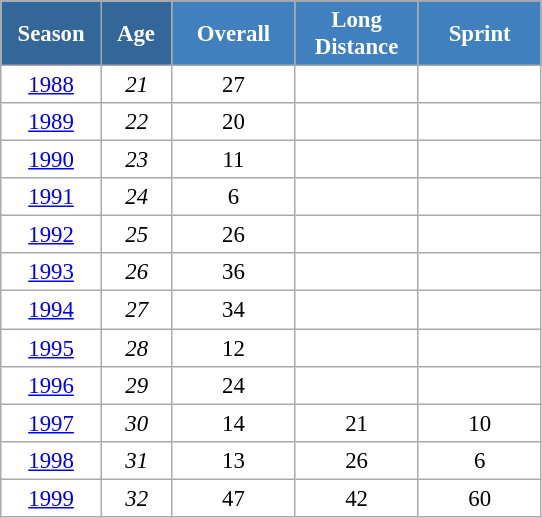<table class="wikitable" style="font-size:95%; text-align:center; border:grey solid 1px; border-collapse:collapse; background:#ffffff;">
<tr>
<th style="background-color:#369; color:white; width:60px;" rowspan="2"> Season </th>
<th style="background-color:#369; color:white; width:40px;" rowspan="2"> Age </th>
</tr>
<tr>
<th style="background-color:#4180be; color:white; width:75px;">Overall</th>
<th style="background-color:#4180be; color:white; width:75px;">Long Distance</th>
<th style="background-color:#4180be; color:white; width:75px;">Sprint</th>
</tr>
<tr>
<td><a href='#'>1988</a></td>
<td><em>21</em></td>
<td>27</td>
<td></td>
<td></td>
</tr>
<tr>
<td><a href='#'>1989</a></td>
<td><em>22</em></td>
<td>20</td>
<td></td>
<td></td>
</tr>
<tr>
<td><a href='#'>1990</a></td>
<td><em>23</em></td>
<td>11</td>
<td></td>
<td></td>
</tr>
<tr>
<td><a href='#'>1991</a></td>
<td><em>24</em></td>
<td>6</td>
<td></td>
<td></td>
</tr>
<tr>
<td><a href='#'>1992</a></td>
<td><em>25</em></td>
<td>26</td>
<td></td>
<td></td>
</tr>
<tr>
<td><a href='#'>1993</a></td>
<td><em>26</em></td>
<td>36</td>
<td></td>
<td></td>
</tr>
<tr>
<td><a href='#'>1994</a></td>
<td><em>27</em></td>
<td>34</td>
<td></td>
<td></td>
</tr>
<tr>
<td><a href='#'>1995</a></td>
<td><em>28</em></td>
<td>12</td>
<td></td>
<td></td>
</tr>
<tr>
<td><a href='#'>1996</a></td>
<td><em>29</em></td>
<td>24</td>
<td></td>
<td></td>
</tr>
<tr>
<td><a href='#'>1997</a></td>
<td><em>30</em></td>
<td>14</td>
<td>21</td>
<td>10</td>
</tr>
<tr>
<td><a href='#'>1998</a></td>
<td><em>31</em></td>
<td>13</td>
<td>26</td>
<td>6</td>
</tr>
<tr>
<td><a href='#'>1999</a></td>
<td><em>32</em></td>
<td>47</td>
<td>42</td>
<td>60</td>
</tr>
</table>
